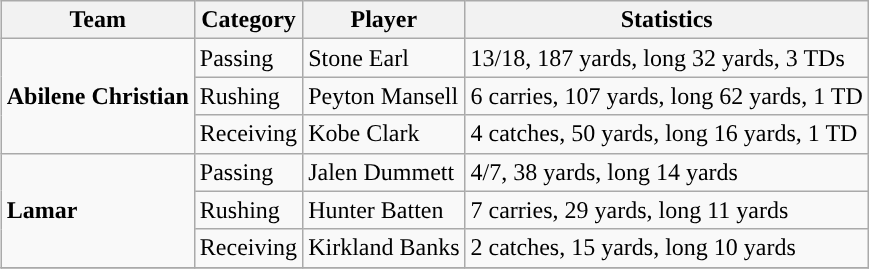<table class="wikitable" style="float: right;">
<tr>
<th>Team</th>
<th>Category</th>
<th>Player</th>
<th>Statistics</th>
</tr>
<tr>
<td rowspan=3><strong>Abilene Christian</strong></td>
<td>Passing</td>
<td>Stone Earl</td>
<td>13/18, 187 yards, long 32 yards, 3 TDs</td>
</tr>
<tr>
<td>Rushing</td>
<td>Peyton Mansell</td>
<td>6 carries, 107 yards, long 62 yards, 1 TD</td>
</tr>
<tr>
<td>Receiving</td>
<td>Kobe Clark</td>
<td>4 catches, 50 yards, long 16 yards, 1 TD</td>
</tr>
<tr>
<td rowspan=3><strong>Lamar</strong></td>
<td>Passing</td>
<td>Jalen Dummett</td>
<td>4/7, 38 yards, long 14 yards</td>
</tr>
<tr>
<td>Rushing</td>
<td>Hunter Batten</td>
<td>7 carries, 29 yards, long 11 yards</td>
</tr>
<tr>
<td>Receiving</td>
<td>Kirkland Banks</td>
<td>2 catches, 15 yards, long 10 yards</td>
</tr>
<tr>
</tr>
</table>
